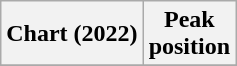<table class="wikitable sortable plainrowheaders" style="text-align:center">
<tr>
<th scope="col">Chart (2022)</th>
<th scope="col">Peak<br>position</th>
</tr>
<tr>
</tr>
</table>
